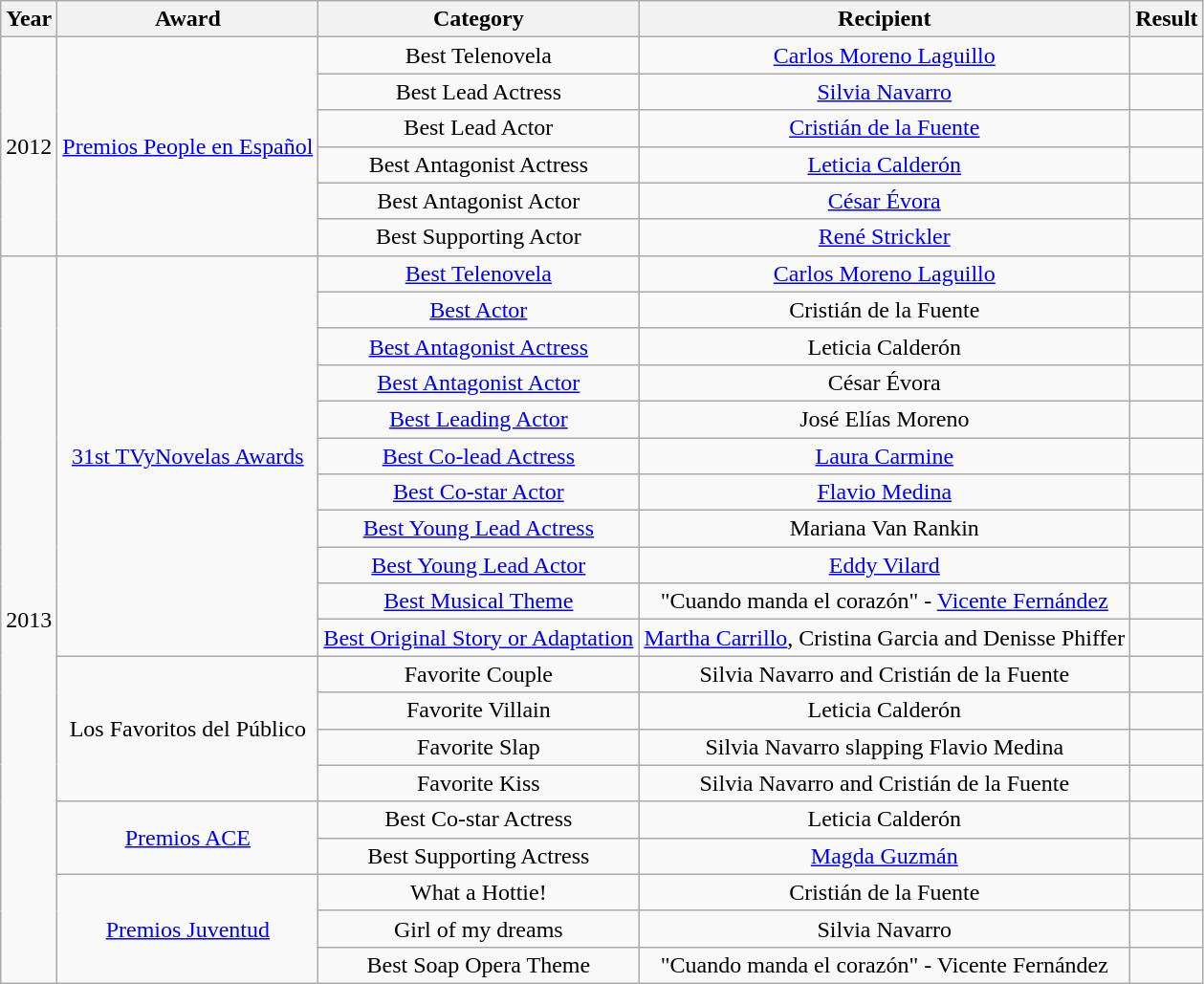<table class="wikitable plainrowheaders" style="text-align:center;">
<tr>
<th scope="col">Year</th>
<th scope="col">Award</th>
<th scope="col">Category</th>
<th scope="col">Recipient</th>
<th scope="col">Result</th>
</tr>
<tr>
<td rowspan="6">2012</td>
<td rowspan="6"><a href='#'>Premios People en Español</a></td>
<td>Best Telenovela</td>
<td><a href='#'>Carlos Moreno Laguillo</a></td>
<td></td>
</tr>
<tr>
<td>Best Lead Actress</td>
<td><a href='#'>Silvia Navarro</a></td>
<td></td>
</tr>
<tr>
<td>Best Lead Actor</td>
<td><a href='#'>Cristián de la Fuente</a></td>
<td></td>
</tr>
<tr>
<td>Best Antagonist Actress</td>
<td><a href='#'>Leticia Calderón</a></td>
<td></td>
</tr>
<tr>
<td>Best Antagonist Actor</td>
<td><a href='#'>César Évora</a></td>
<td></td>
</tr>
<tr>
<td>Best Supporting Actor</td>
<td><a href='#'>René Strickler</a></td>
<td></td>
</tr>
<tr>
<td rowspan="20">2013</td>
<td rowspan="11"><a href='#'>31st TVyNovelas Awards</a></td>
<td><a href='#'>Best Telenovela</a></td>
<td><a href='#'>Carlos Moreno Laguillo</a></td>
<td></td>
</tr>
<tr>
<td><a href='#'>Best Actor</a></td>
<td>Cristián de la Fuente</td>
<td></td>
</tr>
<tr>
<td><a href='#'>Best Antagonist Actress</a></td>
<td>Leticia Calderón</td>
<td></td>
</tr>
<tr>
<td><a href='#'>Best Antagonist Actor</a></td>
<td>César Évora</td>
<td></td>
</tr>
<tr>
<td><a href='#'>Best Leading Actor</a></td>
<td>José Elías Moreno</td>
<td></td>
</tr>
<tr>
<td><a href='#'>Best Co-lead Actress</a></td>
<td><a href='#'>Laura Carmine</a></td>
<td></td>
</tr>
<tr>
<td><a href='#'>Best Co-star Actor</a></td>
<td><a href='#'>Flavio Medina</a></td>
<td></td>
</tr>
<tr>
<td><a href='#'>Best Young Lead Actress</a></td>
<td>Mariana Van Rankin</td>
<td></td>
</tr>
<tr>
<td><a href='#'>Best Young Lead Actor</a></td>
<td><a href='#'>Eddy Vilard</a></td>
<td></td>
</tr>
<tr>
<td><a href='#'>Best Musical Theme</a></td>
<td>"Cuando manda el corazón" - <a href='#'>Vicente Fernández</a></td>
<td></td>
</tr>
<tr>
<td><a href='#'>Best Original Story or Adaptation</a></td>
<td><a href='#'>Martha Carrillo</a>, Cristina Garcia and Denisse Phiffer</td>
<td></td>
</tr>
<tr>
<td rowspan="4">Los Favoritos del Público</td>
<td>Favorite Couple</td>
<td>Silvia Navarro and Cristián de la Fuente</td>
<td></td>
</tr>
<tr>
<td>Favorite Villain</td>
<td>Leticia Calderón</td>
<td></td>
</tr>
<tr>
<td>Favorite Slap</td>
<td>Silvia Navarro slapping Flavio Medina</td>
<td></td>
</tr>
<tr>
<td>Favorite Kiss</td>
<td>Silvia Navarro and Cristián de la Fuente</td>
<td></td>
</tr>
<tr>
<td rowspan="2"><a href='#'>Premios ACE</a></td>
<td>Best Co-star Actress</td>
<td>Leticia Calderón</td>
<td></td>
</tr>
<tr>
<td>Best Supporting Actress</td>
<td><a href='#'>Magda Guzmán</a></td>
<td></td>
</tr>
<tr>
<td rowspan="3"><a href='#'>Premios Juventud</a></td>
<td>What a Hottie!</td>
<td>Cristián de la Fuente</td>
<td></td>
</tr>
<tr>
<td>Girl of my dreams</td>
<td>Silvia Navarro</td>
<td></td>
</tr>
<tr>
<td>Best Soap Opera Theme</td>
<td>"Cuando manda el corazón" - Vicente Fernández</td>
<td></td>
</tr>
</table>
